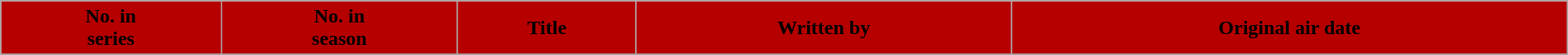<table class="wikitable plainrowheaders" style="width:100%">
<tr>
<th style="background:#B60000;">No. in<br>series</th>
<th style="background:#B60000;">No. in<br>season</th>
<th style="background:#B60000;">Title</th>
<th style="background:#B60000;">Written by</th>
<th style="background:#B60000;">Original air date</th>
</tr>
<tr>
</tr>
</table>
